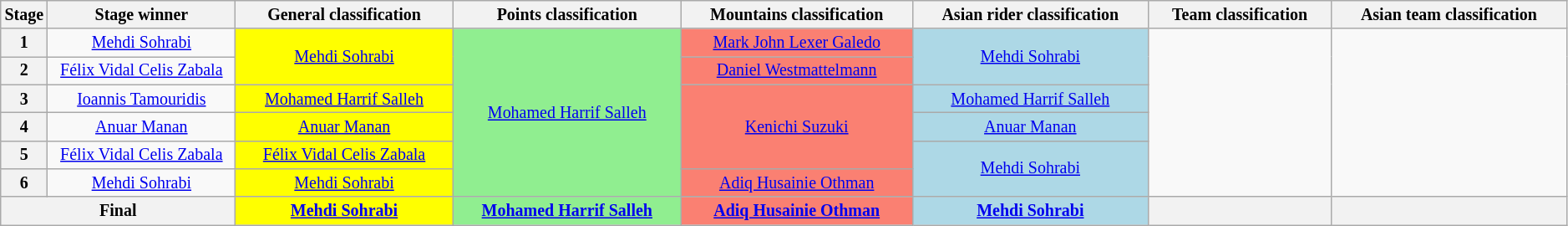<table class="wikitable" style="text-align: center; font-size:smaller;">
<tr>
<th style="width:1%;">Stage</th>
<th style="width:12%;">Stage winner</th>
<th style="width:"12%;">General classification<br></th>
<th style="width:"12%;">Points classification<br></th>
<th style="width:"12%;">Mountains classification<br></th>
<th style="width:"12%;">Asian rider classification<br></th>
<th style="width:"15%;">Team classification</th>
<th style="width:"15%;">Asian team classification</th>
</tr>
<tr>
<th>1</th>
<td><a href='#'>Mehdi Sohrabi</a></td>
<td style="background:yellow;" rowspan=2><a href='#'>Mehdi Sohrabi</a></td>
<td style="background:lightgreen;" rowspan=6><a href='#'>Mohamed Harrif Salleh</a></td>
<td style="background:salmon;"><a href='#'>Mark John Lexer Galedo</a></td>
<td style="background:lightblue;" rowspan=2><a href='#'>Mehdi Sohrabi</a></td>
<td rowspan=6></td>
<td rowspan=6></td>
</tr>
<tr>
<th>2</th>
<td><a href='#'>Félix Vidal Celis Zabala</a></td>
<td style="background:salmon;"><a href='#'>Daniel Westmattelmann</a></td>
</tr>
<tr>
<th>3</th>
<td><a href='#'>Ioannis Tamouridis</a></td>
<td style="background:yellow;"><a href='#'>Mohamed Harrif Salleh</a></td>
<td style="background:salmon;" rowspan=3><a href='#'>Kenichi Suzuki</a></td>
<td style="background:lightblue;"><a href='#'>Mohamed Harrif Salleh</a></td>
</tr>
<tr>
<th>4</th>
<td><a href='#'>Anuar Manan</a></td>
<td style="background:yellow;"><a href='#'>Anuar Manan</a></td>
<td style="background:lightblue;"><a href='#'>Anuar Manan</a></td>
</tr>
<tr>
<th>5</th>
<td><a href='#'>Félix Vidal Celis Zabala</a></td>
<td style="background:yellow;"><a href='#'>Félix Vidal Celis Zabala</a></td>
<td style="background:lightblue;" rowspan=2><a href='#'>Mehdi Sohrabi</a></td>
</tr>
<tr>
<th>6</th>
<td><a href='#'>Mehdi Sohrabi</a></td>
<td style="background:yellow;"><a href='#'>Mehdi Sohrabi</a></td>
<td style="background:salmon;"><a href='#'>Adiq Husainie Othman</a></td>
</tr>
<tr>
<th colspan=2><strong>Final</strong></th>
<th style="background:yellow;"><a href='#'>Mehdi Sohrabi</a></th>
<th style="background:lightgreen;"><a href='#'>Mohamed Harrif Salleh</a></th>
<th style="background:salmon;"><a href='#'>Adiq Husainie Othman</a></th>
<th style="background:lightblue;"><a href='#'>Mehdi Sohrabi</a></th>
<th></th>
<th></th>
</tr>
</table>
